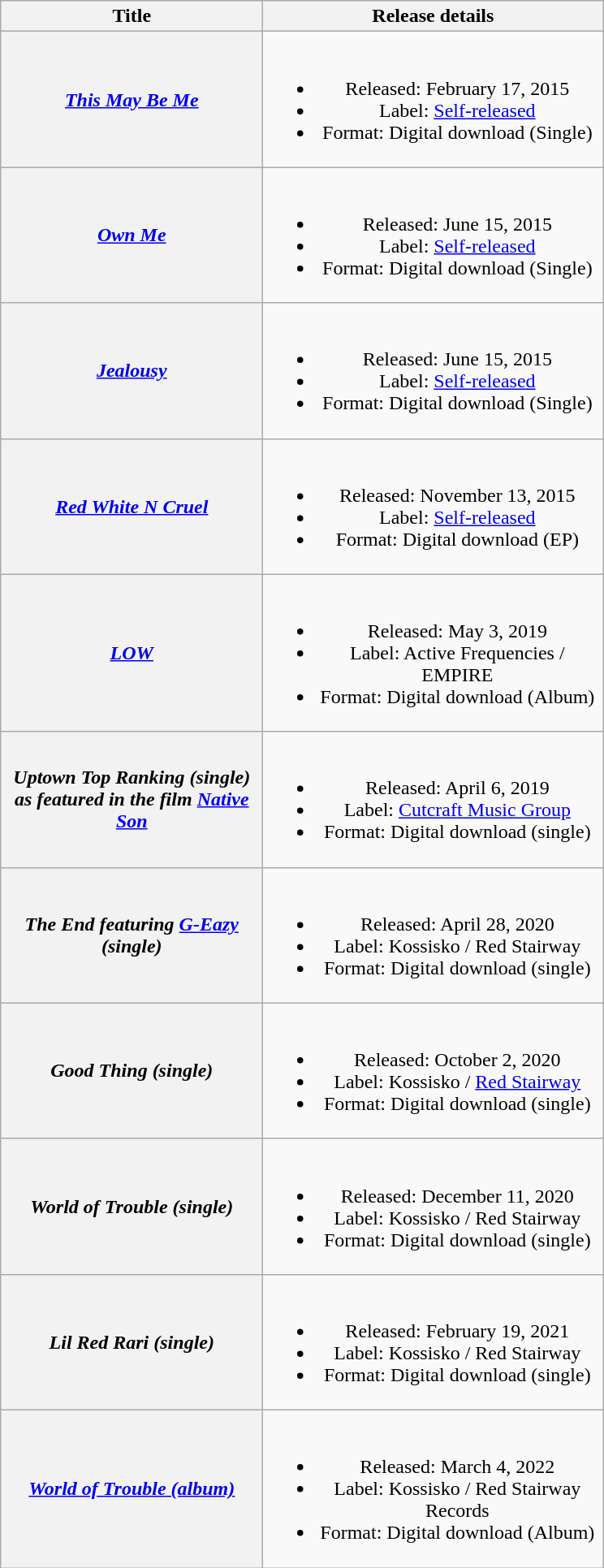<table class="wikitable plainrowheaders" style="text-align:center;">
<tr>
<th scope="col" style="width:13em;">Title</th>
<th scope="col" style="width:17em;">Release details</th>
</tr>
<tr>
<th scope="row"><em><a href='#'>This May Be Me</a></em></th>
<td><br><ul><li>Released: February 17, 2015</li><li>Label: <a href='#'>Self-released</a></li><li>Format: Digital download (Single)</li></ul></td>
</tr>
<tr>
<th scope="row"><em><a href='#'>Own Me</a></em></th>
<td><br><ul><li>Released: June 15, 2015</li><li>Label: <a href='#'>Self-released</a></li><li>Format: Digital download (Single)</li></ul></td>
</tr>
<tr>
<th scope="row"><em><a href='#'>Jealousy</a></em></th>
<td><br><ul><li>Released: June 15, 2015</li><li>Label: <a href='#'>Self-released</a></li><li>Format: Digital download (Single)</li></ul></td>
</tr>
<tr>
<th scope="row"><em><a href='#'>Red White N Cruel</a></em></th>
<td><br><ul><li>Released: November 13, 2015</li><li>Label: <a href='#'>Self-released</a></li><li>Format: Digital download (EP)</li></ul></td>
</tr>
<tr>
<th scope="row"><em><a href='#'>LOW</a></em></th>
<td><br><ul><li>Released: May 3, 2019</li><li>Label: Active Frequencies / EMPIRE</li><li>Format: Digital download (Album)</li></ul></td>
</tr>
<tr>
<th scope="row"><em>Uptown Top Ranking (single) as featured in the film <a href='#'>Native Son</a></em></th>
<td><br><ul><li>Released: April 6, 2019</li><li>Label: <a href='#'>Cutcraft Music Group</a></li><li>Format: Digital download (single)</li></ul></td>
</tr>
<tr>
<th scope="row"><em>The End featuring <a href='#'>G-Eazy</a> (single)</em></th>
<td><br><ul><li>Released: April 28, 2020</li><li>Label: Kossisko / Red Stairway</li><li>Format: Digital download (single)</li></ul></td>
</tr>
<tr>
<th scope="row"><em>Good Thing (single)</em></th>
<td><br><ul><li>Released: October 2, 2020</li><li>Label: Kossisko / <a href='#'>Red Stairway</a></li><li>Format: Digital download (single)</li></ul></td>
</tr>
<tr>
<th scope="row"><em>World of Trouble (single)</em></th>
<td><br><ul><li>Released: December 11, 2020</li><li>Label: Kossisko / Red Stairway</li><li>Format: Digital download (single)</li></ul></td>
</tr>
<tr>
<th scope="row"><em>Lil Red Rari (single)</em></th>
<td><br><ul><li>Released: February 19, 2021</li><li>Label: Kossisko / Red Stairway</li><li>Format: Digital download (single)</li></ul></td>
</tr>
<tr>
<th scope="row"><em><a href='#'>World of Trouble (album)</a></em></th>
<td><br><ul><li>Released: March 4, 2022</li><li>Label: Kossisko / Red Stairway Records</li><li>Format: Digital download (Album)</li></ul></td>
</tr>
</table>
